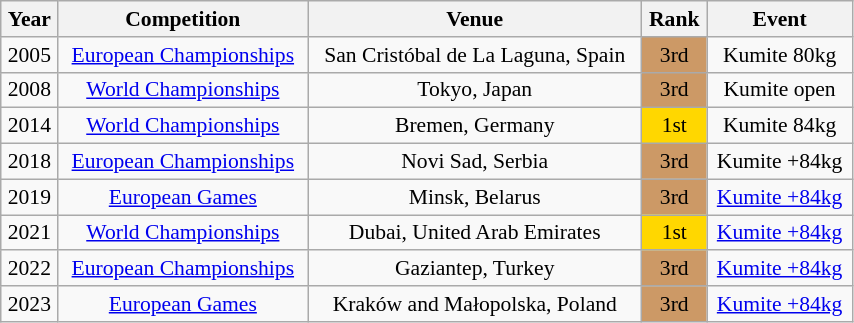<table class="wikitable sortable" width=45% style="font-size:90%; text-align:center;">
<tr>
<th>Year</th>
<th>Competition</th>
<th>Venue</th>
<th>Rank</th>
<th>Event</th>
</tr>
<tr>
<td>2005</td>
<td><a href='#'>European Championships</a></td>
<td>San Cristóbal de La Laguna, Spain</td>
<td bgcolor="cc9966">3rd</td>
<td>Kumite 80kg</td>
</tr>
<tr>
<td>2008</td>
<td><a href='#'>World Championships</a></td>
<td>Tokyo, Japan</td>
<td bgcolor="cc9966">3rd</td>
<td>Kumite open</td>
</tr>
<tr>
<td>2014</td>
<td><a href='#'>World Championships</a></td>
<td>Bremen, Germany</td>
<td bgcolor="gold">1st</td>
<td>Kumite 84kg</td>
</tr>
<tr>
<td>2018</td>
<td><a href='#'>European Championships</a></td>
<td>Novi Sad, Serbia</td>
<td bgcolor="cc9966">3rd</td>
<td>Kumite +84kg</td>
</tr>
<tr>
<td>2019</td>
<td><a href='#'>European Games</a></td>
<td>Minsk, Belarus</td>
<td bgcolor="cc9966">3rd</td>
<td><a href='#'>Kumite +84kg</a></td>
</tr>
<tr>
<td>2021</td>
<td><a href='#'>World Championships</a></td>
<td>Dubai, United Arab Emirates</td>
<td bgcolor="gold">1st</td>
<td><a href='#'>Kumite +84kg</a></td>
</tr>
<tr>
<td>2022</td>
<td><a href='#'>European Championships</a></td>
<td>Gaziantep, Turkey</td>
<td bgcolor="cc9966">3rd</td>
<td><a href='#'>Kumite +84kg</a></td>
</tr>
<tr>
<td>2023</td>
<td><a href='#'>European Games</a></td>
<td>Kraków and Małopolska, Poland</td>
<td bgcolor="cc9966">3rd</td>
<td><a href='#'>Kumite +84kg</a></td>
</tr>
</table>
